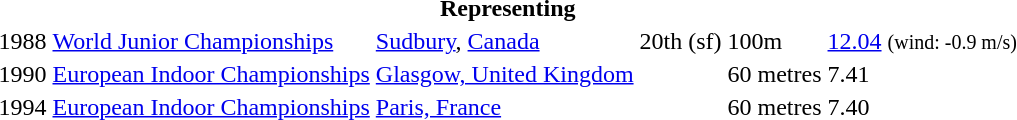<table>
<tr>
<th colspan="6">Representing </th>
</tr>
<tr>
<td>1988</td>
<td><a href='#'>World Junior Championships</a></td>
<td><a href='#'>Sudbury</a>, <a href='#'>Canada</a></td>
<td>20th (sf)</td>
<td>100m</td>
<td><a href='#'>12.04</a> <small>(wind: -0.9 m/s)</small></td>
</tr>
<tr>
<td rowspan=1>1990</td>
<td rowspan=1><a href='#'>European Indoor Championships</a></td>
<td rowspan=1><a href='#'>Glasgow, United Kingdom</a></td>
<td></td>
<td>60 metres</td>
<td>7.41</td>
</tr>
<tr>
<td rowspan=1>1994</td>
<td rowspan=1><a href='#'>European Indoor Championships</a></td>
<td rowspan=1><a href='#'>Paris, France</a></td>
<td></td>
<td>60 metres</td>
<td>7.40</td>
</tr>
</table>
